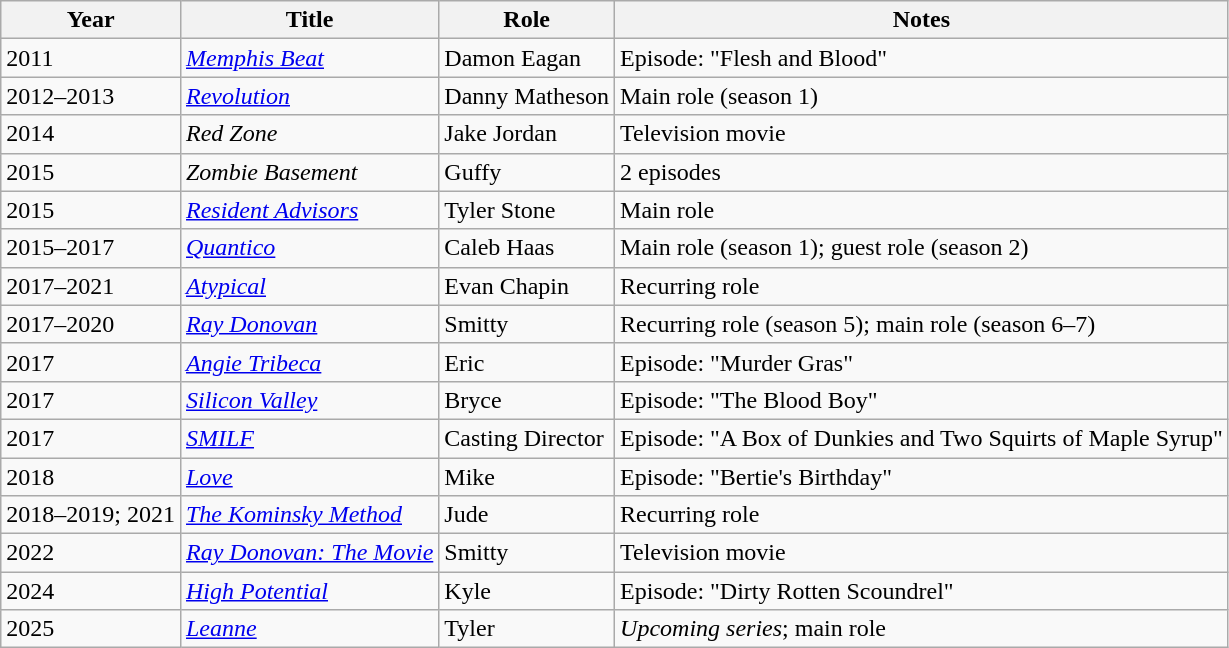<table class="wikitable sortable">
<tr>
<th>Year</th>
<th>Title</th>
<th>Role</th>
<th class="unsortable">Notes</th>
</tr>
<tr>
<td>2011</td>
<td><em><a href='#'>Memphis Beat</a></em></td>
<td>Damon Eagan</td>
<td>Episode: "Flesh and Blood"</td>
</tr>
<tr>
<td>2012–2013</td>
<td><em><a href='#'>Revolution</a></em></td>
<td>Danny Matheson</td>
<td>Main role (season 1)</td>
</tr>
<tr>
<td>2014</td>
<td><em>Red Zone</em></td>
<td>Jake Jordan</td>
<td>Television movie</td>
</tr>
<tr>
<td>2015</td>
<td><em>Zombie Basement</em></td>
<td>Guffy</td>
<td>2 episodes</td>
</tr>
<tr>
<td>2015</td>
<td><em><a href='#'>Resident Advisors</a></em></td>
<td>Tyler Stone</td>
<td>Main role</td>
</tr>
<tr>
<td>2015–2017</td>
<td><em><a href='#'>Quantico</a></em></td>
<td>Caleb Haas</td>
<td>Main role (season 1); guest role (season 2)</td>
</tr>
<tr>
<td>2017–2021</td>
<td><em><a href='#'>Atypical</a></em></td>
<td>Evan Chapin</td>
<td>Recurring role</td>
</tr>
<tr>
<td>2017–2020</td>
<td><em><a href='#'>Ray Donovan</a></em></td>
<td>Smitty</td>
<td>Recurring role (season 5); main role (season 6–7)</td>
</tr>
<tr>
<td>2017</td>
<td><em><a href='#'>Angie Tribeca</a></em></td>
<td>Eric</td>
<td>Episode: "Murder Gras"</td>
</tr>
<tr>
<td>2017</td>
<td><em><a href='#'>Silicon Valley</a></em></td>
<td>Bryce</td>
<td>Episode: "The Blood Boy"</td>
</tr>
<tr>
<td>2017</td>
<td><em><a href='#'>SMILF</a></em></td>
<td>Casting Director</td>
<td>Episode: "A Box of Dunkies and Two Squirts of Maple Syrup"</td>
</tr>
<tr>
<td>2018</td>
<td><em><a href='#'>Love</a></em></td>
<td>Mike</td>
<td>Episode: "Bertie's Birthday"</td>
</tr>
<tr>
<td>2018–2019; 2021</td>
<td data-sort-value="Kominsky Method, The"><em><a href='#'>The Kominsky Method</a></em></td>
<td>Jude</td>
<td>Recurring role</td>
</tr>
<tr>
<td>2022</td>
<td><em><a href='#'>Ray Donovan: The Movie</a></em></td>
<td>Smitty</td>
<td>Television movie</td>
</tr>
<tr>
<td>2024</td>
<td><em><a href='#'>High Potential</a></em></td>
<td>Kyle</td>
<td>Episode: "Dirty Rotten Scoundrel"</td>
</tr>
<tr>
<td>2025</td>
<td><em><a href='#'>Leanne</a></em></td>
<td>Tyler</td>
<td><em>Upcoming series</em>; main role</td>
</tr>
</table>
